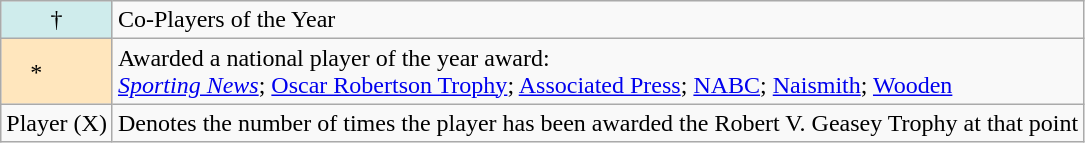<table class="wikitable">
<tr>
<td style="background-color:#CFECEC;" align="center">†</td>
<td>Co-Players of the Year</td>
</tr>
<tr>
<td style="background-color:#FFE6BD">    *    </td>
<td>Awarded a national player of the year award: <br><em><a href='#'>Sporting News</a></em>; <a href='#'>Oscar Robertson Trophy</a>; <a href='#'>Associated Press</a>; <a href='#'>NABC</a>; <a href='#'>Naismith</a>; <a href='#'>Wooden</a></td>
</tr>
<tr>
<td>Player (X)</td>
<td>Denotes the number of times the player has been awarded the Robert V. Geasey Trophy at that point</td>
</tr>
</table>
